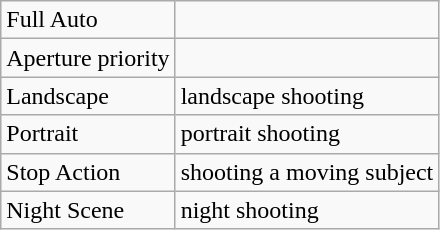<table class="wikitable">
<tr>
<td>Full Auto</td>
<td></td>
</tr>
<tr>
<td>Aperture priority</td>
<td></td>
</tr>
<tr>
<td>Landscape</td>
<td>landscape shooting</td>
</tr>
<tr>
<td>Portrait</td>
<td>portrait shooting</td>
</tr>
<tr>
<td>Stop Action</td>
<td>shooting a moving subject</td>
</tr>
<tr>
<td>Night Scene</td>
<td>night shooting</td>
</tr>
</table>
